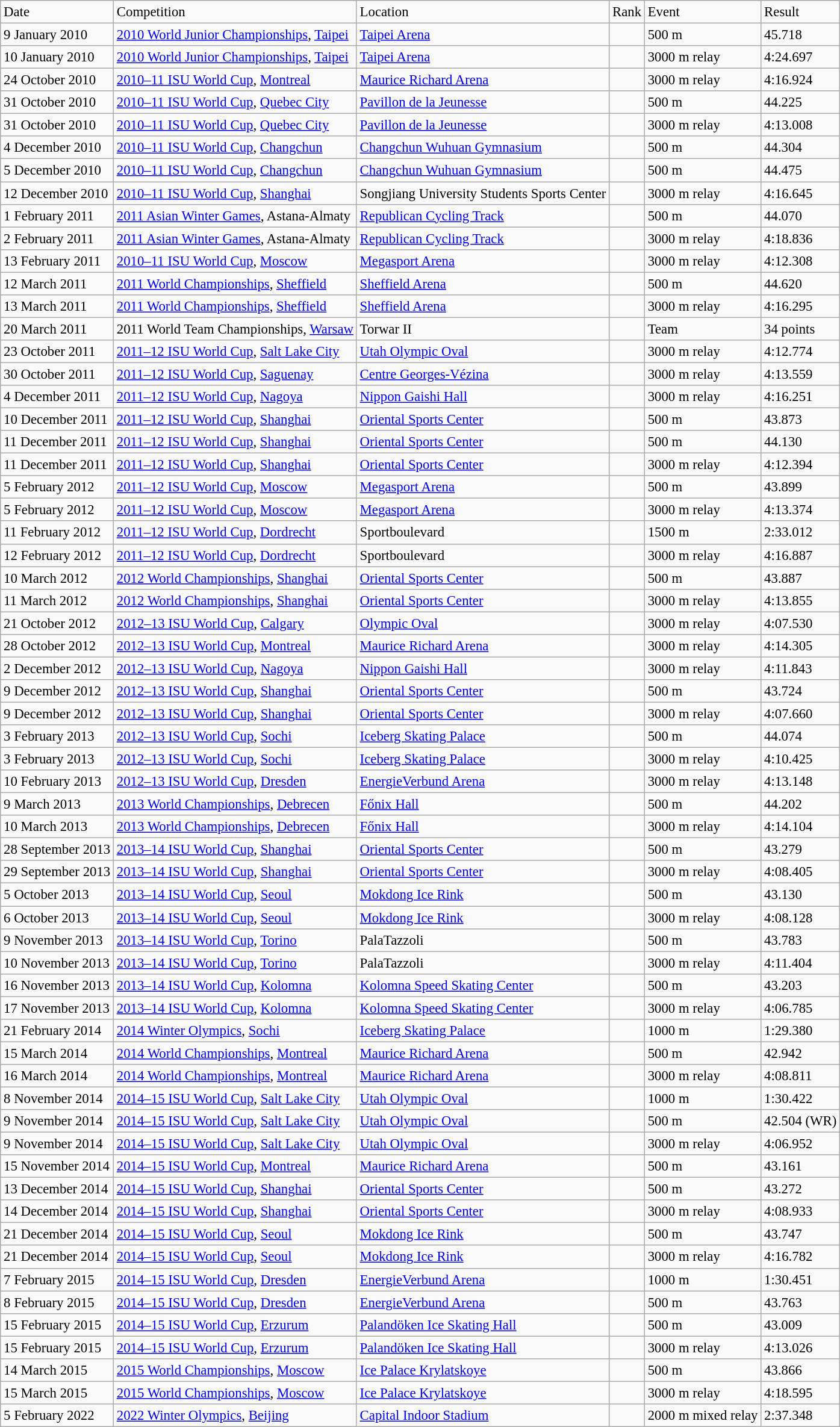<table class="wikitable sortable" style="font-size:95%" style="text-align:center">
<tr>
<td>Date</td>
<td>Competition</td>
<td>Location</td>
<td>Rank</td>
<td>Event</td>
<td>Result</td>
</tr>
<tr>
<td>9 January 2010</td>
<td><a href='#'>2010 World Junior Championships</a>, <a href='#'>Taipei</a></td>
<td><a href='#'>Taipei Arena</a></td>
<td></td>
<td>500 m</td>
<td>45.718</td>
</tr>
<tr>
<td>10 January 2010</td>
<td><a href='#'>2010 World Junior Championships</a>, <a href='#'>Taipei</a></td>
<td><a href='#'>Taipei Arena</a></td>
<td></td>
<td>3000 m relay</td>
<td>4:24.697</td>
</tr>
<tr>
<td>24 October 2010</td>
<td><a href='#'>2010–11 ISU World Cup</a>, <a href='#'>Montreal</a></td>
<td><a href='#'>Maurice Richard Arena</a></td>
<td></td>
<td>3000 m relay</td>
<td>4:16.924</td>
</tr>
<tr>
<td>31 October 2010</td>
<td><a href='#'>2010–11 ISU World Cup</a>, <a href='#'>Quebec City</a></td>
<td><a href='#'>Pavillon de la Jeunesse</a></td>
<td></td>
<td>500 m</td>
<td>44.225</td>
</tr>
<tr>
<td>31 October 2010</td>
<td><a href='#'>2010–11 ISU World Cup</a>, <a href='#'>Quebec City</a></td>
<td><a href='#'>Pavillon de la Jeunesse</a></td>
<td></td>
<td>3000 m relay</td>
<td>4:13.008</td>
</tr>
<tr>
<td>4 December 2010</td>
<td><a href='#'>2010–11 ISU World Cup</a>, <a href='#'>Changchun</a></td>
<td><a href='#'>Changchun Wuhuan Gymnasium</a></td>
<td></td>
<td>500 m</td>
<td>44.304</td>
</tr>
<tr>
<td>5 December 2010</td>
<td><a href='#'>2010–11 ISU World Cup</a>, <a href='#'>Changchun</a></td>
<td><a href='#'>Changchun Wuhuan Gymnasium</a></td>
<td></td>
<td>500 m</td>
<td>44.475</td>
</tr>
<tr>
<td>12 December 2010</td>
<td><a href='#'>2010–11 ISU World Cup</a>, <a href='#'>Shanghai</a></td>
<td>Songjiang University Students Sports Center</td>
<td></td>
<td>3000 m relay</td>
<td>4:16.645</td>
</tr>
<tr>
<td>1 February 2011</td>
<td><a href='#'>2011 Asian Winter Games</a>, Astana-Almaty</td>
<td><a href='#'>Republican Cycling Track</a></td>
<td></td>
<td>500 m</td>
<td>44.070</td>
</tr>
<tr>
<td>2 February 2011</td>
<td><a href='#'>2011 Asian Winter Games</a>, Astana-Almaty</td>
<td><a href='#'>Republican Cycling Track</a></td>
<td></td>
<td>3000 m relay</td>
<td>4:18.836</td>
</tr>
<tr>
<td>13 February 2011</td>
<td><a href='#'>2010–11 ISU World Cup</a>, <a href='#'>Moscow</a></td>
<td><a href='#'>Megasport Arena</a></td>
<td></td>
<td>3000 m relay</td>
<td>4:12.308</td>
</tr>
<tr>
<td>12 March 2011</td>
<td><a href='#'>2011 World Championships</a>, <a href='#'>Sheffield</a></td>
<td><a href='#'>Sheffield Arena</a></td>
<td></td>
<td>500 m</td>
<td>44.620</td>
</tr>
<tr>
<td>13 March 2011</td>
<td><a href='#'>2011 World Championships</a>, <a href='#'>Sheffield</a></td>
<td><a href='#'>Sheffield Arena</a></td>
<td></td>
<td>3000 m relay</td>
<td>4:16.295</td>
</tr>
<tr>
<td>20 March 2011</td>
<td>2011 World Team Championships, <a href='#'>Warsaw</a></td>
<td>Torwar II</td>
<td></td>
<td>Team</td>
<td>34 points</td>
</tr>
<tr>
<td>23 October 2011</td>
<td><a href='#'>2011–12 ISU World Cup</a>, <a href='#'>Salt Lake City</a></td>
<td><a href='#'>Utah Olympic Oval</a></td>
<td></td>
<td>3000 m relay</td>
<td>4:12.774</td>
</tr>
<tr>
<td>30 October 2011</td>
<td><a href='#'>2011–12 ISU World Cup</a>, <a href='#'>Saguenay</a></td>
<td><a href='#'>Centre Georges-Vézina</a></td>
<td></td>
<td>3000 m relay</td>
<td>4:13.559</td>
</tr>
<tr>
<td>4 December 2011</td>
<td><a href='#'>2011–12 ISU World Cup</a>, <a href='#'>Nagoya</a></td>
<td><a href='#'>Nippon Gaishi Hall</a></td>
<td></td>
<td>3000 m relay</td>
<td>4:16.251</td>
</tr>
<tr>
<td>10 December 2011</td>
<td><a href='#'>2011–12 ISU World Cup</a>, <a href='#'>Shanghai</a></td>
<td><a href='#'>Oriental Sports Center</a></td>
<td></td>
<td>500 m</td>
<td>43.873</td>
</tr>
<tr>
<td>11 December 2011</td>
<td><a href='#'>2011–12 ISU World Cup</a>, <a href='#'>Shanghai</a></td>
<td><a href='#'>Oriental Sports Center</a></td>
<td></td>
<td>500 m</td>
<td>44.130</td>
</tr>
<tr>
<td>11 December 2011</td>
<td><a href='#'>2011–12 ISU World Cup</a>, <a href='#'>Shanghai</a></td>
<td><a href='#'>Oriental Sports Center</a></td>
<td></td>
<td>3000 m relay</td>
<td>4:12.394</td>
</tr>
<tr>
<td>5 February 2012</td>
<td><a href='#'>2011–12 ISU World Cup</a>, <a href='#'>Moscow</a></td>
<td><a href='#'>Megasport Arena</a></td>
<td></td>
<td>500 m</td>
<td>43.899</td>
</tr>
<tr>
<td>5 February 2012</td>
<td><a href='#'>2011–12 ISU World Cup</a>, <a href='#'>Moscow</a></td>
<td><a href='#'>Megasport Arena</a></td>
<td></td>
<td>3000 m relay</td>
<td>4:13.374</td>
</tr>
<tr>
<td>11 February 2012</td>
<td><a href='#'>2011–12 ISU World Cup</a>, <a href='#'>Dordrecht</a></td>
<td>Sportboulevard</td>
<td></td>
<td>1500 m</td>
<td>2:33.012</td>
</tr>
<tr>
<td>12 February 2012</td>
<td><a href='#'>2011–12 ISU World Cup</a>, <a href='#'>Dordrecht</a></td>
<td>Sportboulevard</td>
<td></td>
<td>3000 m relay</td>
<td>4:16.887</td>
</tr>
<tr>
<td>10 March 2012</td>
<td><a href='#'>2012 World Championships</a>, <a href='#'>Shanghai</a></td>
<td><a href='#'>Oriental Sports Center</a></td>
<td></td>
<td>500 m</td>
<td>43.887</td>
</tr>
<tr>
<td>11 March 2012</td>
<td><a href='#'>2012 World Championships</a>, <a href='#'>Shanghai</a></td>
<td><a href='#'>Oriental Sports Center</a></td>
<td></td>
<td>3000 m relay</td>
<td>4:13.855</td>
</tr>
<tr>
<td>21 October 2012</td>
<td><a href='#'>2012–13 ISU World Cup</a>, <a href='#'>Calgary</a></td>
<td><a href='#'>Olympic Oval</a></td>
<td></td>
<td>3000 m relay</td>
<td>4:07.530</td>
</tr>
<tr>
<td>28 October 2012</td>
<td><a href='#'>2012–13 ISU World Cup</a>, <a href='#'>Montreal</a></td>
<td><a href='#'>Maurice Richard Arena</a></td>
<td></td>
<td>3000 m relay</td>
<td>4:14.305</td>
</tr>
<tr>
<td>2 December 2012</td>
<td><a href='#'>2012–13 ISU World Cup</a>, <a href='#'>Nagoya</a></td>
<td><a href='#'>Nippon Gaishi Hall</a></td>
<td></td>
<td>3000 m relay</td>
<td>4:11.843</td>
</tr>
<tr>
<td>9 December 2012</td>
<td><a href='#'>2012–13 ISU World Cup</a>, <a href='#'>Shanghai</a></td>
<td><a href='#'>Oriental Sports Center</a></td>
<td></td>
<td>500 m</td>
<td>43.724</td>
</tr>
<tr>
<td>9 December 2012</td>
<td><a href='#'>2012–13 ISU World Cup</a>, <a href='#'>Shanghai</a></td>
<td><a href='#'>Oriental Sports Center</a></td>
<td></td>
<td>3000 m relay</td>
<td>4:07.660</td>
</tr>
<tr>
<td>3 February 2013</td>
<td><a href='#'>2012–13 ISU World Cup</a>, <a href='#'>Sochi</a></td>
<td><a href='#'>Iceberg Skating Palace</a></td>
<td></td>
<td>500 m</td>
<td>44.074</td>
</tr>
<tr>
<td>3 February 2013</td>
<td><a href='#'>2012–13 ISU World Cup</a>, <a href='#'>Sochi</a></td>
<td><a href='#'>Iceberg Skating Palace</a></td>
<td></td>
<td>3000 m relay</td>
<td>4:10.425</td>
</tr>
<tr>
<td>10 February 2013</td>
<td><a href='#'>2012–13 ISU World Cup</a>, <a href='#'>Dresden</a></td>
<td><a href='#'>EnergieVerbund Arena</a></td>
<td></td>
<td>3000 m relay</td>
<td>4:13.148</td>
</tr>
<tr>
<td>9 March 2013</td>
<td><a href='#'>2013 World Championships</a>, <a href='#'>Debrecen</a></td>
<td><a href='#'>Főnix Hall</a></td>
<td></td>
<td>500 m</td>
<td>44.202</td>
</tr>
<tr>
<td>10 March 2013</td>
<td><a href='#'>2013 World Championships</a>, <a href='#'>Debrecen</a></td>
<td><a href='#'>Főnix Hall</a></td>
<td></td>
<td>3000 m relay</td>
<td>4:14.104</td>
</tr>
<tr>
<td>28 September 2013</td>
<td><a href='#'>2013–14 ISU World Cup</a>, <a href='#'>Shanghai</a></td>
<td><a href='#'>Oriental Sports Center</a></td>
<td></td>
<td>500 m</td>
<td>43.279</td>
</tr>
<tr>
<td>29 September 2013</td>
<td><a href='#'>2013–14 ISU World Cup</a>, <a href='#'>Shanghai</a></td>
<td><a href='#'>Oriental Sports Center</a></td>
<td></td>
<td>3000 m relay</td>
<td>4:08.405</td>
</tr>
<tr>
<td>5 October 2013</td>
<td><a href='#'>2013–14 ISU World Cup</a>, <a href='#'>Seoul</a></td>
<td><a href='#'>Mokdong Ice Rink</a></td>
<td></td>
<td>500 m</td>
<td>43.130</td>
</tr>
<tr>
<td>6 October 2013</td>
<td><a href='#'>2013–14 ISU World Cup</a>, <a href='#'>Seoul</a></td>
<td><a href='#'>Mokdong Ice Rink</a></td>
<td></td>
<td>3000 m relay</td>
<td>4:08.128</td>
</tr>
<tr>
<td>9 November 2013</td>
<td><a href='#'>2013–14 ISU World Cup</a>, <a href='#'>Torino</a></td>
<td>PalaTazzoli</td>
<td></td>
<td>500 m</td>
<td>43.783</td>
</tr>
<tr>
<td>10 November 2013</td>
<td><a href='#'>2013–14 ISU World Cup</a>, <a href='#'>Torino</a></td>
<td>PalaTazzoli</td>
<td></td>
<td>3000 m relay</td>
<td>4:11.404</td>
</tr>
<tr>
<td>16 November 2013</td>
<td><a href='#'>2013–14 ISU World Cup</a>, <a href='#'>Kolomna</a></td>
<td><a href='#'>Kolomna Speed Skating Center</a></td>
<td></td>
<td>500 m</td>
<td>43.203</td>
</tr>
<tr>
<td>17 November 2013</td>
<td><a href='#'>2013–14 ISU World Cup</a>, <a href='#'>Kolomna</a></td>
<td><a href='#'>Kolomna Speed Skating Center</a></td>
<td></td>
<td>3000 m relay</td>
<td>4:06.785</td>
</tr>
<tr>
<td>21 February 2014</td>
<td><a href='#'>2014 Winter Olympics</a>, <a href='#'>Sochi</a></td>
<td><a href='#'>Iceberg Skating Palace</a></td>
<td></td>
<td>1000 m</td>
<td>1:29.380</td>
</tr>
<tr>
<td>15 March 2014</td>
<td><a href='#'>2014 World Championships</a>, <a href='#'>Montreal</a></td>
<td><a href='#'>Maurice Richard Arena</a></td>
<td></td>
<td>500 m</td>
<td>42.942</td>
</tr>
<tr>
<td>16 March 2014</td>
<td><a href='#'>2014 World Championships</a>, <a href='#'>Montreal</a></td>
<td><a href='#'>Maurice Richard Arena</a></td>
<td></td>
<td>3000 m relay</td>
<td>4:08.811</td>
</tr>
<tr>
<td>8 November 2014</td>
<td><a href='#'>2014–15 ISU World Cup</a>, <a href='#'>Salt Lake City</a></td>
<td><a href='#'>Utah Olympic Oval</a></td>
<td></td>
<td>1000 m</td>
<td>1:30.422</td>
</tr>
<tr>
<td>9 November 2014</td>
<td><a href='#'>2014–15 ISU World Cup</a>, <a href='#'>Salt Lake City</a></td>
<td><a href='#'>Utah Olympic Oval</a></td>
<td></td>
<td>500 m</td>
<td>42.504 (WR)</td>
</tr>
<tr>
<td>9 November 2014</td>
<td><a href='#'>2014–15 ISU World Cup</a>, <a href='#'>Salt Lake City</a></td>
<td><a href='#'>Utah Olympic Oval</a></td>
<td></td>
<td>3000 m relay</td>
<td>4:06.952</td>
</tr>
<tr>
<td>15 November 2014</td>
<td><a href='#'>2014–15 ISU World Cup</a>, <a href='#'>Montreal</a></td>
<td><a href='#'>Maurice Richard Arena</a></td>
<td></td>
<td>500 m</td>
<td>43.161</td>
</tr>
<tr>
<td>13 December 2014</td>
<td><a href='#'>2014–15 ISU World Cup</a>, <a href='#'>Shanghai</a></td>
<td><a href='#'>Oriental Sports Center</a></td>
<td></td>
<td>500 m</td>
<td>43.272</td>
</tr>
<tr>
<td>14 December 2014</td>
<td><a href='#'>2014–15 ISU World Cup</a>, <a href='#'>Shanghai</a></td>
<td><a href='#'>Oriental Sports Center</a></td>
<td></td>
<td>3000 m relay</td>
<td>4:08.933</td>
</tr>
<tr>
<td>21 December 2014</td>
<td><a href='#'>2014–15 ISU World Cup</a>, <a href='#'>Seoul</a></td>
<td><a href='#'>Mokdong Ice Rink</a></td>
<td></td>
<td>500 m</td>
<td>43.747</td>
</tr>
<tr>
<td>21 December 2014</td>
<td><a href='#'>2014–15 ISU World Cup</a>, <a href='#'>Seoul</a></td>
<td><a href='#'>Mokdong Ice Rink</a></td>
<td></td>
<td>3000 m relay</td>
<td>4:16.782</td>
</tr>
<tr>
<td>7 February 2015</td>
<td><a href='#'>2014–15 ISU World Cup</a>, <a href='#'>Dresden</a></td>
<td><a href='#'>EnergieVerbund Arena</a></td>
<td></td>
<td>1000 m</td>
<td>1:30.451</td>
</tr>
<tr>
<td>8 February 2015</td>
<td><a href='#'>2014–15 ISU World Cup</a>, <a href='#'>Dresden</a></td>
<td><a href='#'>EnergieVerbund Arena</a></td>
<td></td>
<td>500 m</td>
<td>43.763</td>
</tr>
<tr>
<td>15 February 2015</td>
<td><a href='#'>2014–15 ISU World Cup</a>, <a href='#'>Erzurum</a></td>
<td><a href='#'>Palandöken Ice Skating Hall</a></td>
<td></td>
<td>500 m</td>
<td>43.009</td>
</tr>
<tr>
<td>15 February 2015</td>
<td><a href='#'>2014–15 ISU World Cup</a>, <a href='#'>Erzurum</a></td>
<td><a href='#'>Palandöken Ice Skating Hall</a></td>
<td></td>
<td>3000 m relay</td>
<td>4:13.026</td>
</tr>
<tr>
<td>14 March 2015</td>
<td><a href='#'>2015 World Championships</a>, <a href='#'>Moscow</a></td>
<td><a href='#'>Ice Palace Krylatskoye</a></td>
<td></td>
<td>500 m</td>
<td>43.866</td>
</tr>
<tr>
<td>15 March 2015</td>
<td><a href='#'>2015 World Championships</a>, <a href='#'>Moscow</a></td>
<td><a href='#'>Ice Palace Krylatskoye</a></td>
<td></td>
<td>3000 m relay</td>
<td>4:18.595</td>
</tr>
<tr>
<td>5 February 2022</td>
<td><a href='#'>2022 Winter Olympics</a>, <a href='#'>Beijing</a></td>
<td><a href='#'>Capital Indoor Stadium</a></td>
<td></td>
<td>2000 m mixed relay</td>
<td>2:37.348</td>
</tr>
</table>
